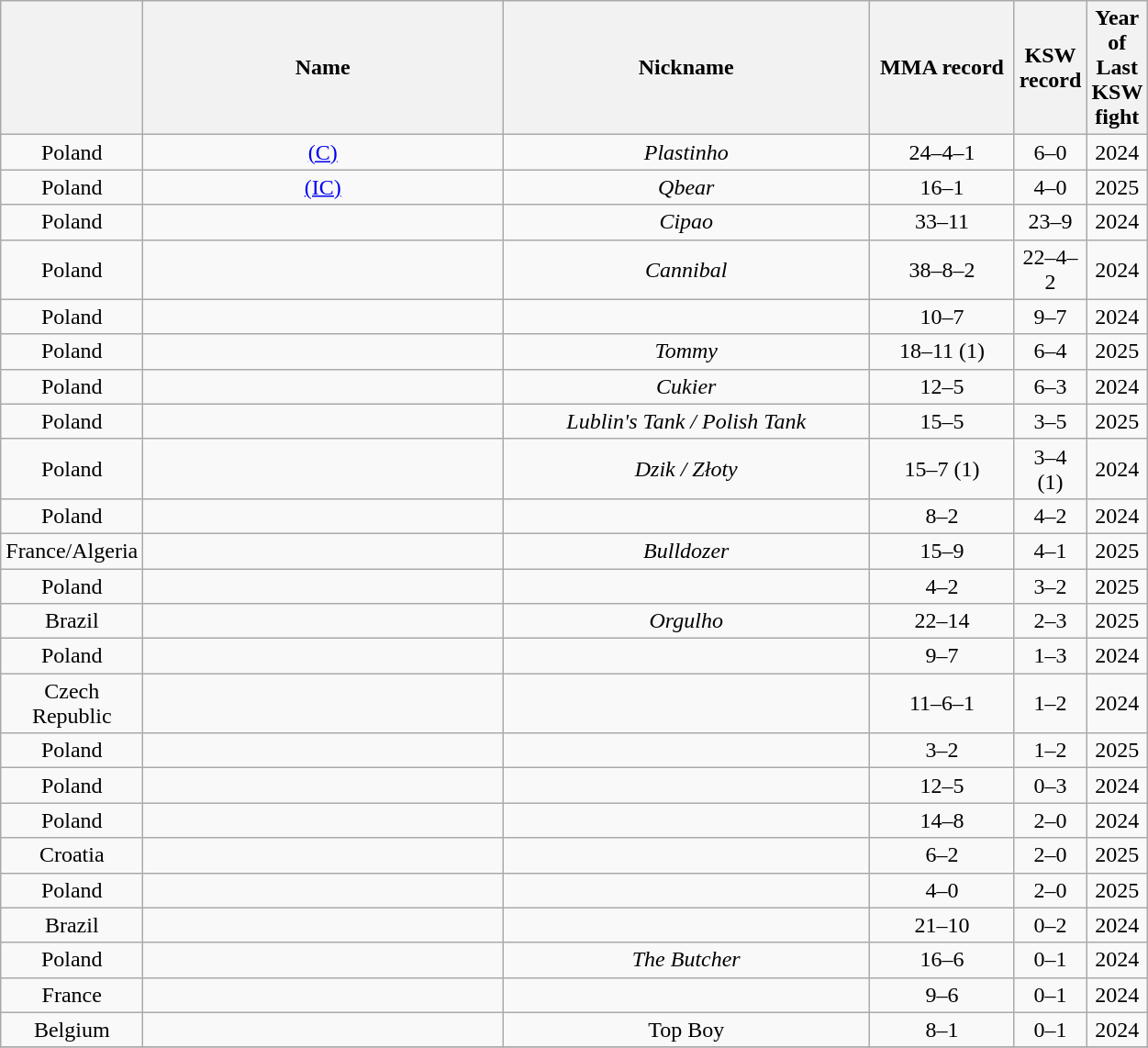<table class="wikitable sortable" width="66%" style="text-align:center;">
<tr>
<th width=12%></th>
<th width=37%>Name</th>
<th width=37%>Nickname</th>
<th width=20%>MMA record</th>
<th width=10%>KSW record</th>
<th width=10%>Year of Last KSW fight</th>
</tr>
<tr style="display:none;">
<td>!a</td>
<td>!a</td>
<td>!a</td>
<td>-9999</td>
</tr>
<tr>
<td><span>Poland</span></td>
<td> <a href='#'>(C)</a></td>
<td><em>Plastinho</em></td>
<td>24–4–1</td>
<td>6–0</td>
<td>2024</td>
</tr>
<tr>
<td><span>Poland</span></td>
<td> <a href='#'>(IC)</a></td>
<td><em>Qbear</em></td>
<td>16–1</td>
<td>4–0</td>
<td>2025</td>
</tr>
<tr>
<td><span>Poland</span></td>
<td></td>
<td><em>Cipao</em></td>
<td>33–11</td>
<td>23–9</td>
<td>2024</td>
</tr>
<tr>
<td><span>Poland</span></td>
<td></td>
<td><em>Cannibal</em></td>
<td>38–8–2</td>
<td>22–4–2</td>
<td>2024</td>
</tr>
<tr>
<td><span>Poland</span></td>
<td></td>
<td></td>
<td>10–7</td>
<td>9–7</td>
<td>2024</td>
</tr>
<tr>
<td><span>Poland</span></td>
<td></td>
<td><em>Tommy</em></td>
<td>18–11 (1)</td>
<td>6–4</td>
<td>2025</td>
</tr>
<tr>
<td><span>Poland</span></td>
<td></td>
<td><em>Cukier</em></td>
<td>12–5</td>
<td>6–3</td>
<td>2024</td>
</tr>
<tr>
<td><span>Poland</span></td>
<td></td>
<td><em>Lublin's Tank / Polish Tank</em></td>
<td>15–5</td>
<td>3–5</td>
<td>2025</td>
</tr>
<tr>
<td><span>Poland</span></td>
<td></td>
<td><em>Dzik / Złoty</em></td>
<td>15–7 (1)</td>
<td>3–4 (1)</td>
<td>2024</td>
</tr>
<tr>
<td><span>Poland</span></td>
<td></td>
<td></td>
<td>8–2</td>
<td>4–2</td>
<td>2024</td>
</tr>
<tr>
<td><span>France/Algeria</span></td>
<td></td>
<td><em>Bulldozer</em></td>
<td>15–9</td>
<td>4–1</td>
<td>2025</td>
</tr>
<tr>
<td><span>Poland</span></td>
<td></td>
<td></td>
<td>4–2</td>
<td>3–2</td>
<td>2025</td>
</tr>
<tr>
<td><span>Brazil</span></td>
<td></td>
<td><em>Orgulho</em></td>
<td>22–14</td>
<td>2–3</td>
<td>2025</td>
</tr>
<tr>
<td><span>Poland</span></td>
<td></td>
<td></td>
<td>9–7</td>
<td>1–3</td>
<td>2024</td>
</tr>
<tr>
<td><span>Czech Republic</span></td>
<td></td>
<td></td>
<td>11–6–1</td>
<td>1–2</td>
<td>2024</td>
</tr>
<tr>
<td><span>Poland</span></td>
<td></td>
<td></td>
<td>3–2</td>
<td>1–2</td>
<td>2025</td>
</tr>
<tr>
<td><span>Poland</span></td>
<td></td>
<td></td>
<td>12–5</td>
<td>0–3</td>
<td>2024</td>
</tr>
<tr>
<td><span>Poland</span></td>
<td></td>
<td></td>
<td>14–8</td>
<td>2–0</td>
<td>2024</td>
</tr>
<tr>
<td><span>Croatia</span></td>
<td></td>
<td></td>
<td>6–2</td>
<td>2–0</td>
<td>2025</td>
</tr>
<tr>
<td><span>Poland</span></td>
<td></td>
<td></td>
<td>4–0</td>
<td>2–0</td>
<td>2025</td>
</tr>
<tr>
<td><span>Brazil</span></td>
<td></td>
<td></td>
<td>21–10</td>
<td>0–2</td>
<td>2024</td>
</tr>
<tr>
<td><span>Poland</span></td>
<td></td>
<td><em>The Butcher</em></td>
<td>16–6</td>
<td>0–1</td>
<td>2024</td>
</tr>
<tr>
<td><span>France</span></td>
<td></td>
<td></td>
<td>9–6</td>
<td>0–1</td>
<td>2024</td>
</tr>
<tr>
<td><span>Belgium</span></td>
<td></td>
<td>Top Boy</td>
<td>8–1</td>
<td>0–1</td>
<td>2024</td>
</tr>
<tr>
</tr>
</table>
